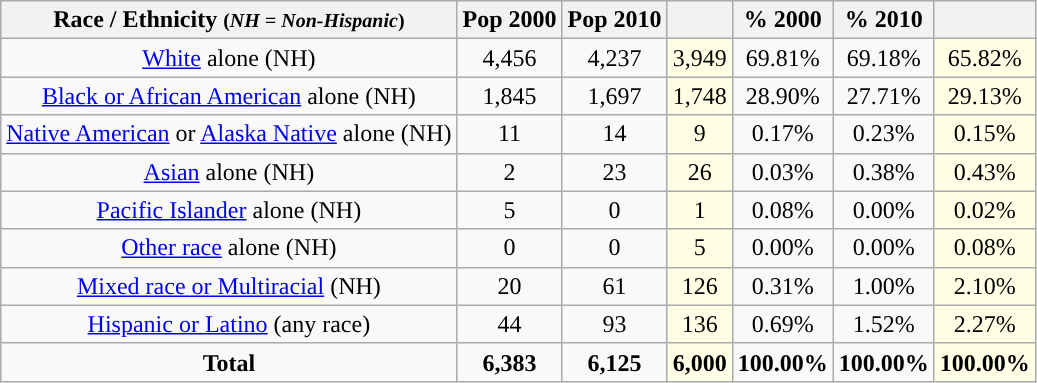<table class="wikitable" style="text-align:center;">
<tr>
<th>Race / Ethnicity <small>(<em>NH = Non-Hispanic</em>)</small></th>
<th>Pop 2000</th>
<th>Pop 2010</th>
<th></th>
<th>% 2000</th>
<th>% 2010</th>
<th></th>
</tr>
<tr>
<td><a href='#'>White</a> alone (NH)</td>
<td>4,456</td>
<td>4,237</td>
<td style='background: #ffffe6;'>3,949</td>
<td>69.81%</td>
<td>69.18%</td>
<td style='background: #ffffe6;'>65.82%</td>
</tr>
<tr>
<td><a href='#'>Black or African American</a> alone (NH)</td>
<td>1,845</td>
<td>1,697</td>
<td style='background: #ffffe6;'>1,748</td>
<td>28.90%</td>
<td>27.71%</td>
<td style='background: #ffffe6;'>29.13%</td>
</tr>
<tr>
<td><a href='#'>Native American</a> or <a href='#'>Alaska Native</a> alone (NH)</td>
<td>11</td>
<td>14</td>
<td style='background: #ffffe6;'>9</td>
<td>0.17%</td>
<td>0.23%</td>
<td style='background: #ffffe6;'>0.15%</td>
</tr>
<tr>
<td><a href='#'>Asian</a> alone (NH)</td>
<td>2</td>
<td>23</td>
<td style='background: #ffffe6;'>26</td>
<td>0.03%</td>
<td>0.38%</td>
<td style='background: #ffffe6;'>0.43%</td>
</tr>
<tr>
<td><a href='#'>Pacific Islander</a> alone (NH)</td>
<td>5</td>
<td>0</td>
<td style='background: #ffffe6;'>1</td>
<td>0.08%</td>
<td>0.00%</td>
<td style='background: #ffffe6;'>0.02%</td>
</tr>
<tr>
<td><a href='#'>Other race</a> alone (NH)</td>
<td>0</td>
<td>0</td>
<td style='background: #ffffe6;'>5</td>
<td>0.00%</td>
<td>0.00%</td>
<td style='background: #ffffe6;'>0.08%</td>
</tr>
<tr>
<td><a href='#'>Mixed race or Multiracial</a> (NH)</td>
<td>20</td>
<td>61</td>
<td style='background: #ffffe6;'>126</td>
<td>0.31%</td>
<td>1.00%</td>
<td style='background: #ffffe6;'>2.10%</td>
</tr>
<tr>
<td><a href='#'>Hispanic or Latino</a> (any race)</td>
<td>44</td>
<td>93</td>
<td style='background: #ffffe6;'>136</td>
<td>0.69%</td>
<td>1.52%</td>
<td style='background: #ffffe6;'>2.27%</td>
</tr>
<tr>
<td><strong>Total</strong></td>
<td><strong>6,383</strong></td>
<td><strong>6,125</strong></td>
<td style='background: #ffffe6;'><strong>6,000</strong></td>
<td><strong>100.00%</strong></td>
<td><strong>100.00%</strong></td>
<td style='background: #ffffe6;'><strong>100.00%</strong></td>
</tr>
</table>
